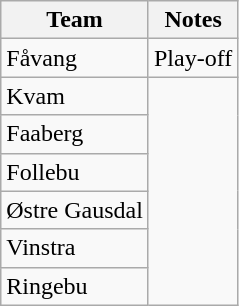<table class="wikitable">
<tr>
<th>Team</th>
<th>Notes</th>
</tr>
<tr>
<td>Fåvang</td>
<td>Play-off</td>
</tr>
<tr>
<td>Kvam</td>
</tr>
<tr>
<td>Faaberg</td>
</tr>
<tr>
<td>Follebu</td>
</tr>
<tr>
<td>Østre Gausdal</td>
</tr>
<tr>
<td>Vinstra</td>
</tr>
<tr>
<td>Ringebu</td>
</tr>
</table>
